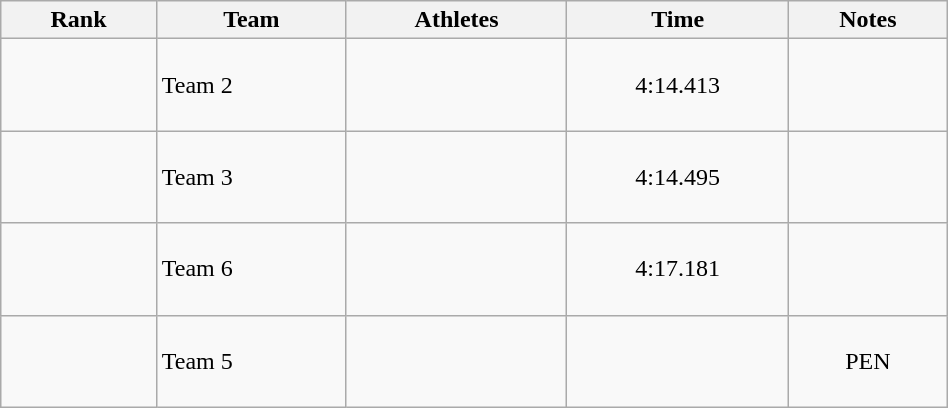<table class="wikitable sortable" style="text-align:center" width=50%>
<tr>
<th>Rank</th>
<th>Team</th>
<th>Athletes</th>
<th>Time</th>
<th>Notes</th>
</tr>
<tr>
<td></td>
<td align=left>Team 2</td>
<td align=left><br><br><br></td>
<td>4:14.413</td>
<td></td>
</tr>
<tr>
<td></td>
<td align=left>Team 3</td>
<td align=left><br> <br> <br></td>
<td>4:14.495</td>
<td></td>
</tr>
<tr>
<td></td>
<td align=left>Team 6</td>
<td align=left><br><br><br></td>
<td>4:17.181</td>
<td></td>
</tr>
<tr>
<td></td>
<td align=left>Team 5</td>
<td align=left><br><br><br></td>
<td></td>
<td>PEN</td>
</tr>
</table>
